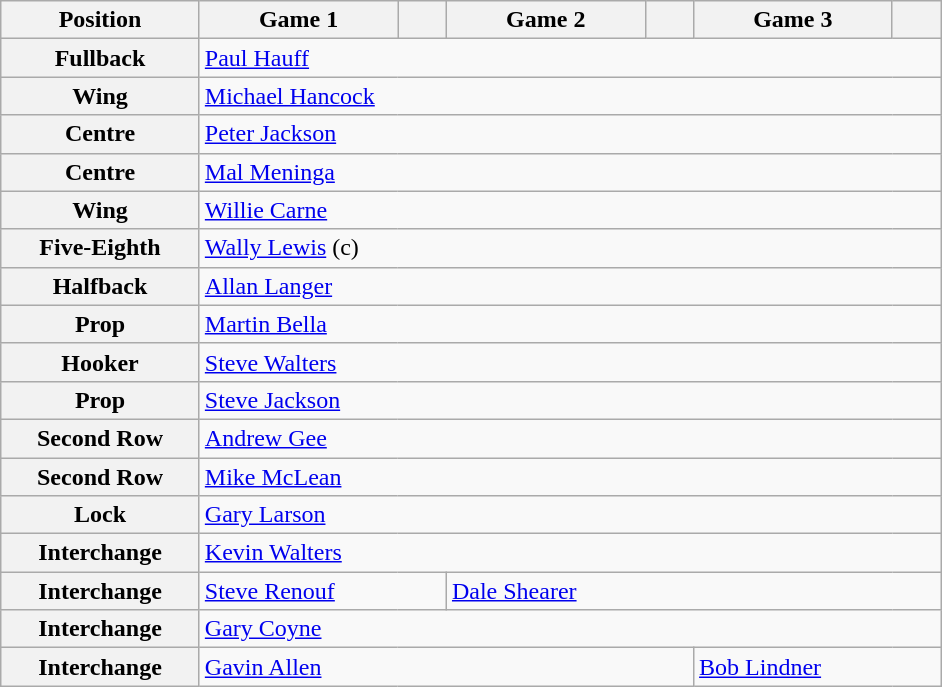<table class="wikitable">
<tr>
<th style="width:125px;">Position</th>
<th style="width:125px;">Game 1</th>
<th style="width:25px;"></th>
<th style="width:125px;">Game 2</th>
<th style="width:25px;"></th>
<th style="width:125px;">Game 3</th>
<th style="width:25px;"></th>
</tr>
<tr>
<th>Fullback</th>
<td colspan="6"> <a href='#'>Paul Hauff</a></td>
</tr>
<tr>
<th>Wing</th>
<td colspan="6"> <a href='#'>Michael Hancock</a></td>
</tr>
<tr>
<th>Centre</th>
<td colspan="6"> <a href='#'>Peter Jackson</a></td>
</tr>
<tr>
<th>Centre</th>
<td colspan="6"> <a href='#'>Mal Meninga</a></td>
</tr>
<tr>
<th>Wing</th>
<td colspan="6"> <a href='#'>Willie Carne</a></td>
</tr>
<tr>
<th>Five-Eighth</th>
<td colspan="6"> <a href='#'>Wally Lewis</a> (c)</td>
</tr>
<tr>
<th>Halfback</th>
<td colspan="6"> <a href='#'>Allan Langer</a></td>
</tr>
<tr>
<th>Prop</th>
<td colspan="6"> <a href='#'>Martin Bella</a></td>
</tr>
<tr>
<th>Hooker</th>
<td colspan="6"> <a href='#'>Steve Walters</a></td>
</tr>
<tr>
<th>Prop</th>
<td colspan="6"> <a href='#'>Steve Jackson</a></td>
</tr>
<tr>
<th>Second Row</th>
<td colspan="6"> <a href='#'>Andrew Gee</a></td>
</tr>
<tr>
<th>Second Row</th>
<td colspan="6"> <a href='#'>Mike McLean</a></td>
</tr>
<tr>
<th>Lock</th>
<td colspan="6"> <a href='#'>Gary Larson</a></td>
</tr>
<tr>
<th>Interchange</th>
<td colspan="6"> <a href='#'>Kevin Walters</a></td>
</tr>
<tr>
<th>Interchange</th>
<td colspan="2"> <a href='#'>Steve Renouf</a></td>
<td colspan="4"> <a href='#'>Dale Shearer</a></td>
</tr>
<tr>
<th>Interchange</th>
<td colspan="6"> <a href='#'>Gary Coyne</a></td>
</tr>
<tr>
<th>Interchange</th>
<td colspan="4"> <a href='#'>Gavin Allen</a></td>
<td colspan="2"> <a href='#'>Bob Lindner</a></td>
</tr>
</table>
